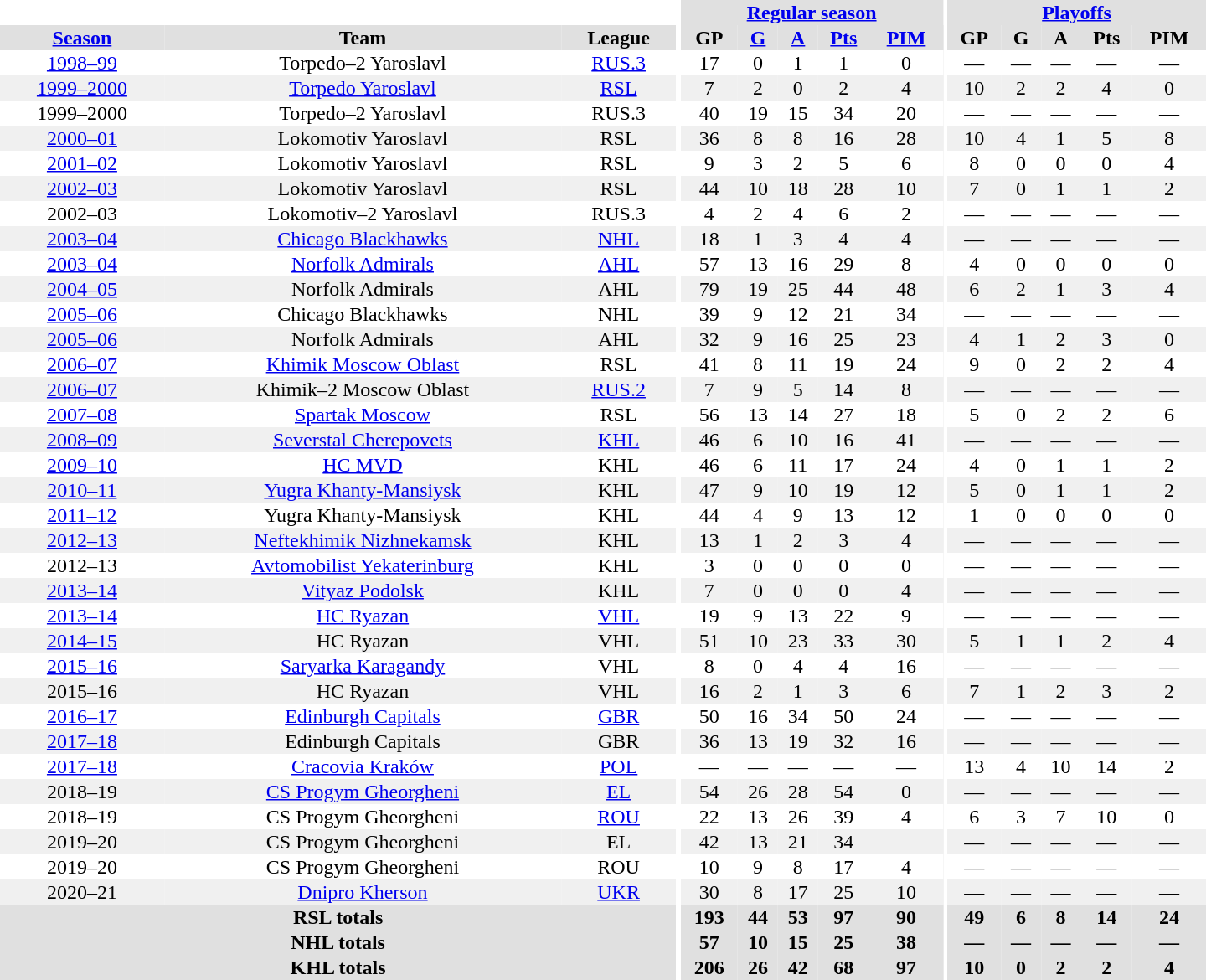<table border="0" cellpadding="1" cellspacing="0" style="text-align:center; width:60em">
<tr bgcolor="#e0e0e0">
<th colspan="3" bgcolor="#ffffff"></th>
<th rowspan="99" bgcolor="#ffffff"></th>
<th colspan="5"><a href='#'>Regular season</a></th>
<th rowspan="99" bgcolor="#ffffff"></th>
<th colspan="5"><a href='#'>Playoffs</a></th>
</tr>
<tr bgcolor="#e0e0e0">
<th><a href='#'>Season</a></th>
<th>Team</th>
<th>League</th>
<th>GP</th>
<th><a href='#'>G</a></th>
<th><a href='#'>A</a></th>
<th><a href='#'>Pts</a></th>
<th><a href='#'>PIM</a></th>
<th>GP</th>
<th>G</th>
<th>A</th>
<th>Pts</th>
<th>PIM</th>
</tr>
<tr>
<td><a href='#'>1998–99</a></td>
<td>Torpedo–2 Yaroslavl</td>
<td><a href='#'>RUS.3</a></td>
<td>17</td>
<td>0</td>
<td>1</td>
<td>1</td>
<td>0</td>
<td>—</td>
<td>—</td>
<td>—</td>
<td>—</td>
<td>—</td>
</tr>
<tr bgcolor="#f0f0f0">
<td><a href='#'>1999–2000</a></td>
<td><a href='#'>Torpedo Yaroslavl</a></td>
<td><a href='#'>RSL</a></td>
<td>7</td>
<td>2</td>
<td>0</td>
<td>2</td>
<td>4</td>
<td>10</td>
<td>2</td>
<td>2</td>
<td>4</td>
<td>0</td>
</tr>
<tr>
<td>1999–2000</td>
<td>Torpedo–2 Yaroslavl</td>
<td>RUS.3</td>
<td>40</td>
<td>19</td>
<td>15</td>
<td>34</td>
<td>20</td>
<td>—</td>
<td>—</td>
<td>—</td>
<td>—</td>
<td>—</td>
</tr>
<tr bgcolor="#f0f0f0">
<td><a href='#'>2000–01</a></td>
<td>Lokomotiv Yaroslavl</td>
<td>RSL</td>
<td>36</td>
<td>8</td>
<td>8</td>
<td>16</td>
<td>28</td>
<td>10</td>
<td>4</td>
<td>1</td>
<td>5</td>
<td>8</td>
</tr>
<tr>
<td><a href='#'>2001–02</a></td>
<td>Lokomotiv Yaroslavl</td>
<td>RSL</td>
<td>9</td>
<td>3</td>
<td>2</td>
<td>5</td>
<td>6</td>
<td>8</td>
<td>0</td>
<td>0</td>
<td>0</td>
<td>4</td>
</tr>
<tr bgcolor="#f0f0f0">
<td><a href='#'>2002–03</a></td>
<td>Lokomotiv Yaroslavl</td>
<td>RSL</td>
<td>44</td>
<td>10</td>
<td>18</td>
<td>28</td>
<td>10</td>
<td>7</td>
<td>0</td>
<td>1</td>
<td>1</td>
<td>2</td>
</tr>
<tr>
<td>2002–03</td>
<td>Lokomotiv–2 Yaroslavl</td>
<td>RUS.3</td>
<td>4</td>
<td>2</td>
<td>4</td>
<td>6</td>
<td>2</td>
<td>—</td>
<td>—</td>
<td>—</td>
<td>—</td>
<td>—</td>
</tr>
<tr bgcolor="#f0f0f0">
<td><a href='#'>2003–04</a></td>
<td><a href='#'>Chicago Blackhawks</a></td>
<td><a href='#'>NHL</a></td>
<td>18</td>
<td>1</td>
<td>3</td>
<td>4</td>
<td>4</td>
<td>—</td>
<td>—</td>
<td>—</td>
<td>—</td>
<td>—</td>
</tr>
<tr>
<td><a href='#'>2003–04</a></td>
<td><a href='#'>Norfolk Admirals</a></td>
<td><a href='#'>AHL</a></td>
<td>57</td>
<td>13</td>
<td>16</td>
<td>29</td>
<td>8</td>
<td>4</td>
<td>0</td>
<td>0</td>
<td>0</td>
<td>0</td>
</tr>
<tr bgcolor="#f0f0f0">
<td><a href='#'>2004–05</a></td>
<td>Norfolk Admirals</td>
<td>AHL</td>
<td>79</td>
<td>19</td>
<td>25</td>
<td>44</td>
<td>48</td>
<td>6</td>
<td>2</td>
<td>1</td>
<td>3</td>
<td>4</td>
</tr>
<tr>
<td><a href='#'>2005–06</a></td>
<td>Chicago Blackhawks</td>
<td>NHL</td>
<td>39</td>
<td>9</td>
<td>12</td>
<td>21</td>
<td>34</td>
<td>—</td>
<td>—</td>
<td>—</td>
<td>—</td>
<td>—</td>
</tr>
<tr bgcolor="#f0f0f0">
<td><a href='#'>2005–06</a></td>
<td>Norfolk Admirals</td>
<td>AHL</td>
<td>32</td>
<td>9</td>
<td>16</td>
<td>25</td>
<td>23</td>
<td>4</td>
<td>1</td>
<td>2</td>
<td>3</td>
<td>0</td>
</tr>
<tr>
<td><a href='#'>2006–07</a></td>
<td><a href='#'>Khimik Moscow Oblast</a></td>
<td>RSL</td>
<td>41</td>
<td>8</td>
<td>11</td>
<td>19</td>
<td>24</td>
<td>9</td>
<td>0</td>
<td>2</td>
<td>2</td>
<td>4</td>
</tr>
<tr bgcolor="#f0f0f0">
<td><a href='#'>2006–07</a></td>
<td>Khimik–2 Moscow Oblast</td>
<td><a href='#'>RUS.2</a></td>
<td>7</td>
<td>9</td>
<td>5</td>
<td>14</td>
<td>8</td>
<td>—</td>
<td>—</td>
<td>—</td>
<td>—</td>
<td>—</td>
</tr>
<tr>
<td><a href='#'>2007–08</a></td>
<td><a href='#'>Spartak Moscow</a></td>
<td>RSL</td>
<td>56</td>
<td>13</td>
<td>14</td>
<td>27</td>
<td>18</td>
<td>5</td>
<td>0</td>
<td>2</td>
<td>2</td>
<td>6</td>
</tr>
<tr bgcolor="#f0f0f0">
<td><a href='#'>2008–09</a></td>
<td><a href='#'>Severstal Cherepovets</a></td>
<td><a href='#'>KHL</a></td>
<td>46</td>
<td>6</td>
<td>10</td>
<td>16</td>
<td>41</td>
<td>—</td>
<td>—</td>
<td>—</td>
<td>—</td>
<td>—</td>
</tr>
<tr>
<td><a href='#'>2009–10</a></td>
<td><a href='#'>HC MVD</a></td>
<td>KHL</td>
<td>46</td>
<td>6</td>
<td>11</td>
<td>17</td>
<td>24</td>
<td>4</td>
<td>0</td>
<td>1</td>
<td>1</td>
<td>2</td>
</tr>
<tr bgcolor="#f0f0f0">
<td><a href='#'>2010–11</a></td>
<td><a href='#'>Yugra Khanty-Mansiysk</a></td>
<td>KHL</td>
<td>47</td>
<td>9</td>
<td>10</td>
<td>19</td>
<td>12</td>
<td>5</td>
<td>0</td>
<td>1</td>
<td>1</td>
<td>2</td>
</tr>
<tr>
<td><a href='#'>2011–12</a></td>
<td>Yugra Khanty-Mansiysk</td>
<td>KHL</td>
<td>44</td>
<td>4</td>
<td>9</td>
<td>13</td>
<td>12</td>
<td>1</td>
<td>0</td>
<td>0</td>
<td>0</td>
<td>0</td>
</tr>
<tr bgcolor="#f0f0f0">
<td><a href='#'>2012–13</a></td>
<td><a href='#'>Neftekhimik Nizhnekamsk</a></td>
<td>KHL</td>
<td>13</td>
<td>1</td>
<td>2</td>
<td>3</td>
<td>4</td>
<td>—</td>
<td>—</td>
<td>—</td>
<td>—</td>
<td>—</td>
</tr>
<tr>
<td>2012–13</td>
<td><a href='#'>Avtomobilist Yekaterinburg</a></td>
<td>KHL</td>
<td>3</td>
<td>0</td>
<td>0</td>
<td>0</td>
<td>0</td>
<td>—</td>
<td>—</td>
<td>—</td>
<td>—</td>
<td>—</td>
</tr>
<tr bgcolor="#f0f0f0">
<td><a href='#'>2013–14</a></td>
<td><a href='#'>Vityaz Podolsk</a></td>
<td>KHL</td>
<td>7</td>
<td>0</td>
<td>0</td>
<td>0</td>
<td>4</td>
<td>—</td>
<td>—</td>
<td>—</td>
<td>—</td>
<td>—</td>
</tr>
<tr>
<td><a href='#'>2013–14</a></td>
<td><a href='#'>HC Ryazan</a></td>
<td><a href='#'>VHL</a></td>
<td>19</td>
<td>9</td>
<td>13</td>
<td>22</td>
<td>9</td>
<td>—</td>
<td>—</td>
<td>—</td>
<td>—</td>
<td>—</td>
</tr>
<tr bgcolor="#f0f0f0">
<td><a href='#'>2014–15</a></td>
<td>HC Ryazan</td>
<td>VHL</td>
<td>51</td>
<td>10</td>
<td>23</td>
<td>33</td>
<td>30</td>
<td>5</td>
<td>1</td>
<td>1</td>
<td>2</td>
<td>4</td>
</tr>
<tr>
<td><a href='#'>2015–16</a></td>
<td><a href='#'>Saryarka Karagandy</a></td>
<td>VHL</td>
<td>8</td>
<td>0</td>
<td>4</td>
<td>4</td>
<td>16</td>
<td>—</td>
<td>—</td>
<td>—</td>
<td>—</td>
<td>—</td>
</tr>
<tr bgcolor="#f0f0f0">
<td>2015–16</td>
<td>HC Ryazan</td>
<td>VHL</td>
<td>16</td>
<td>2</td>
<td>1</td>
<td>3</td>
<td>6</td>
<td>7</td>
<td>1</td>
<td>2</td>
<td>3</td>
<td>2</td>
</tr>
<tr>
<td><a href='#'>2016–17</a></td>
<td><a href='#'>Edinburgh Capitals</a></td>
<td><a href='#'>GBR</a></td>
<td>50</td>
<td>16</td>
<td>34</td>
<td>50</td>
<td>24</td>
<td>—</td>
<td>—</td>
<td>—</td>
<td>—</td>
<td>—</td>
</tr>
<tr bgcolor="#f0f0f0">
<td><a href='#'>2017–18</a></td>
<td>Edinburgh Capitals</td>
<td>GBR</td>
<td>36</td>
<td>13</td>
<td>19</td>
<td>32</td>
<td>16</td>
<td>—</td>
<td>—</td>
<td>—</td>
<td>—</td>
<td>—</td>
</tr>
<tr>
<td><a href='#'>2017–18</a></td>
<td><a href='#'>Cracovia Kraków</a></td>
<td><a href='#'>POL</a></td>
<td>—</td>
<td>—</td>
<td>—</td>
<td>—</td>
<td>—</td>
<td>13</td>
<td>4</td>
<td>10</td>
<td>14</td>
<td>2</td>
</tr>
<tr bgcolor="#f0f0f0">
<td>2018–19</td>
<td><a href='#'>CS Progym Gheorgheni</a></td>
<td><a href='#'>EL</a></td>
<td>54</td>
<td>26</td>
<td>28</td>
<td>54</td>
<td>0</td>
<td>—</td>
<td>—</td>
<td>—</td>
<td>—</td>
<td>—</td>
</tr>
<tr>
<td>2018–19</td>
<td>CS Progym Gheorgheni</td>
<td><a href='#'>ROU</a></td>
<td>22</td>
<td>13</td>
<td>26</td>
<td>39</td>
<td>4</td>
<td>6</td>
<td>3</td>
<td>7</td>
<td>10</td>
<td>0</td>
</tr>
<tr bgcolor="#f0f0f0">
<td>2019–20</td>
<td>CS Progym Gheorgheni</td>
<td>EL</td>
<td>42</td>
<td>13</td>
<td>21</td>
<td>34</td>
<td></td>
<td>—</td>
<td>—</td>
<td>—</td>
<td>—</td>
<td>—</td>
</tr>
<tr>
<td>2019–20</td>
<td>CS Progym Gheorgheni</td>
<td>ROU</td>
<td>10</td>
<td>9</td>
<td>8</td>
<td>17</td>
<td>4</td>
<td>—</td>
<td>—</td>
<td>—</td>
<td>—</td>
<td>—</td>
</tr>
<tr>
</tr>
<tr bgcolor="#f0f0f0">
<td>2020–21</td>
<td><a href='#'>Dnipro Kherson</a></td>
<td><a href='#'>UKR</a></td>
<td>30</td>
<td>8</td>
<td>17</td>
<td>25</td>
<td>10</td>
<td>—</td>
<td>—</td>
<td>—</td>
<td>—</td>
<td>—</td>
</tr>
<tr bgcolor="#e0e0e0">
<th colspan="3">RSL totals</th>
<th>193</th>
<th>44</th>
<th>53</th>
<th>97</th>
<th>90</th>
<th>49</th>
<th>6</th>
<th>8</th>
<th>14</th>
<th>24</th>
</tr>
<tr bgcolor="#e0e0e0">
<th colspan="3">NHL totals</th>
<th>57</th>
<th>10</th>
<th>15</th>
<th>25</th>
<th>38</th>
<th>—</th>
<th>—</th>
<th>—</th>
<th>—</th>
<th>—</th>
</tr>
<tr bgcolor="#e0e0e0">
<th colspan="3">KHL totals</th>
<th>206</th>
<th>26</th>
<th>42</th>
<th>68</th>
<th>97</th>
<th>10</th>
<th>0</th>
<th>2</th>
<th>2</th>
<th>4</th>
</tr>
</table>
